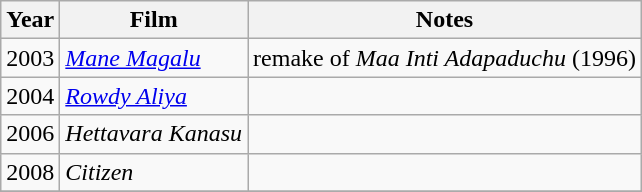<table class="wikitable sortable">
<tr>
<th>Year</th>
<th>Film</th>
<th>Notes</th>
</tr>
<tr>
<td>2003</td>
<td><em><a href='#'>Mane Magalu</a></em></td>
<td>remake of <em>Maa Inti Adapaduchu</em> (1996)</td>
</tr>
<tr>
<td>2004</td>
<td><em><a href='#'>Rowdy Aliya</a></em></td>
<td></td>
</tr>
<tr>
<td>2006</td>
<td><em>Hettavara Kanasu</em></td>
<td></td>
</tr>
<tr>
<td>2008</td>
<td><em>Citizen</em></td>
<td></td>
</tr>
<tr>
</tr>
</table>
